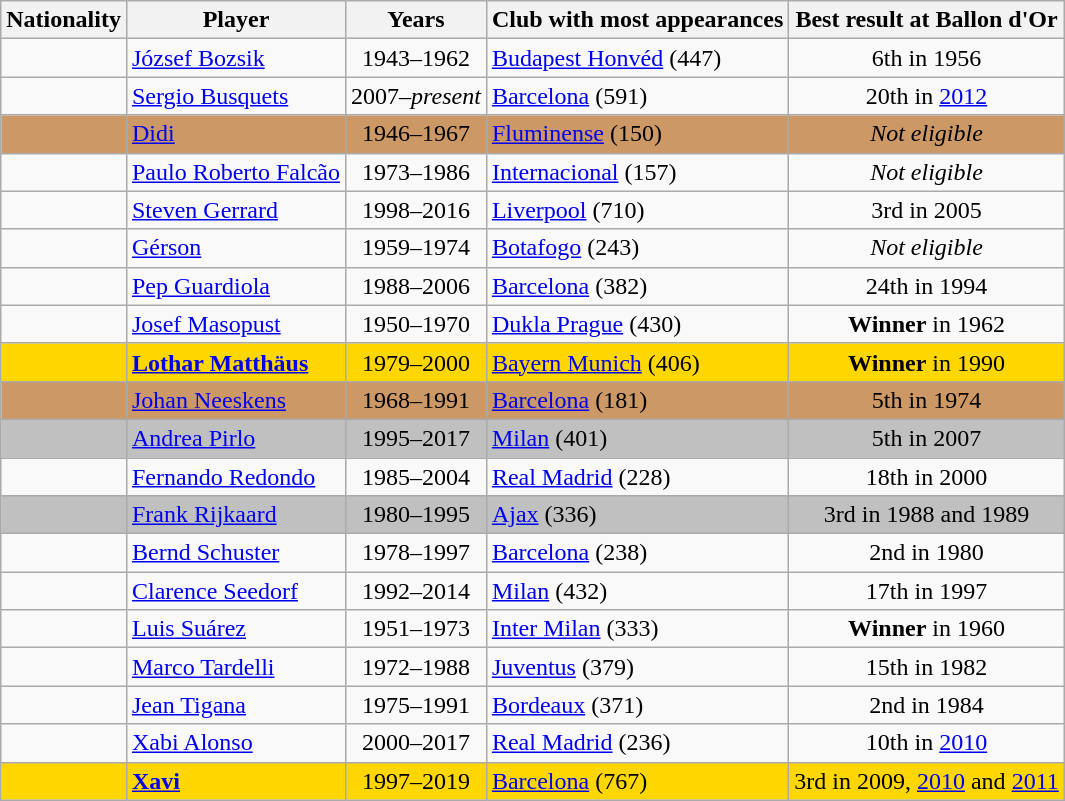<table class="wikitable">
<tr>
<th>Nationality</th>
<th>Player</th>
<th>Years</th>
<th>Club with most appearances</th>
<th>Best result at Ballon d'Or</th>
</tr>
<tr>
<td align="center"></td>
<td><a href='#'>József Bozsik</a></td>
<td align="center">1943–1962</td>
<td align="left"> <a href='#'>Budapest Honvéd</a> (447)</td>
<td align="center">6th in 1956</td>
</tr>
<tr>
<td align="center"></td>
<td><a href='#'>Sergio Busquets</a></td>
<td align="center">2007–<em>present</em></td>
<td align="left"> <a href='#'>Barcelona</a> (591)</td>
<td align="center">20th in <a href='#'>2012</a></td>
</tr>
<tr>
<td align="center" style="background-color: #cc9966"></td>
<td scope=col style="background-color: #cc9966"><a href='#'>Didi</a></td>
<td align="center" style="background-color: #cc9966">1946–1967</td>
<td align="left" style="background-color: #cc9966"> <a href='#'>Fluminense</a> (150)</td>
<td align="center" style="background-color: #cc9966"><em>Not eligible</em></td>
</tr>
<tr>
<td align="center"></td>
<td><a href='#'>Paulo Roberto Falcão</a></td>
<td align="center">1973–1986</td>
<td align="left"> <a href='#'>Internacional</a> (157)</td>
<td align="center"><em>Not eligible</em></td>
</tr>
<tr>
<td align="center"></td>
<td><a href='#'>Steven Gerrard</a></td>
<td align="center">1998–2016</td>
<td align="left"> <a href='#'>Liverpool</a> (710)</td>
<td align="center">3rd in 2005</td>
</tr>
<tr>
<td align="center"></td>
<td><a href='#'>Gérson</a></td>
<td align="center">1959–1974</td>
<td align="left"> <a href='#'>Botafogo</a> (243)</td>
<td align="center"><em>Not eligible</em></td>
</tr>
<tr>
<td align="center"></td>
<td><a href='#'>Pep Guardiola</a></td>
<td align="center">1988–2006</td>
<td align="left"> <a href='#'>Barcelona</a> (382)</td>
<td align="center">24th in 1994</td>
</tr>
<tr>
<td align="center"></td>
<td><a href='#'>Josef Masopust</a></td>
<td align="center">1950–1970</td>
<td align="left"> <a href='#'>Dukla Prague</a> (430)</td>
<td align="center"><strong>Winner</strong> in 1962</td>
</tr>
<tr>
<td align="center" style="background-color: gold"></td>
<td style="background-color: gold"><strong><a href='#'>Lothar Matthäus</a></strong></td>
<td align="center" style="background-color: gold">1979–2000</td>
<td align="left" style="background-color: gold"> <a href='#'>Bayern Munich</a> (406)</td>
<td align="center" style="background-color: gold"><strong>Winner</strong> in 1990</td>
</tr>
<tr>
<td align="center" style="background-color: #cc9966"></td>
<td scope=col style="background-color: #cc9966"><a href='#'>Johan Neeskens</a></td>
<td align="center" style="background-color: #cc9966">1968–1991</td>
<td align="left" style="background-color: #cc9966"> <a href='#'>Barcelona</a> (181)</td>
<td align="center" style="background-color: #cc9966">5th in 1974</td>
</tr>
<tr>
<td align="center" style="background-color: silver"></td>
<td scope=col style="background-color: silver"><a href='#'>Andrea Pirlo</a></td>
<td align="center" style="background-color: silver">1995–2017</td>
<td align="left" style="background-color: silver"> <a href='#'>Milan</a> (401)</td>
<td align="center" style="background-color: silver">5th in 2007</td>
</tr>
<tr>
<td align="center"></td>
<td><a href='#'>Fernando Redondo</a></td>
<td align="center">1985–2004</td>
<td align="left"> <a href='#'>Real Madrid</a> (228)</td>
<td align="center">18th in 2000</td>
</tr>
<tr>
<td align="center" style="background-color: silver"></td>
<td scope=col style="background-color: silver"><a href='#'>Frank Rijkaard</a></td>
<td align="center" style="background-color: silver">1980–1995</td>
<td align="left" style="background-color: silver"> <a href='#'>Ajax</a> (336)</td>
<td align="center" style="background-color: silver">3rd in 1988 and 1989</td>
</tr>
<tr>
<td align="center"></td>
<td><a href='#'>Bernd Schuster</a></td>
<td align="center">1978–1997</td>
<td align="left"> <a href='#'>Barcelona</a> (238)</td>
<td align="center">2nd in 1980</td>
</tr>
<tr>
<td align="center"></td>
<td><a href='#'>Clarence Seedorf</a></td>
<td align="center">1992–2014</td>
<td align="left"> <a href='#'>Milan</a> (432)</td>
<td align="center">17th in 1997</td>
</tr>
<tr>
<td align="center"></td>
<td><a href='#'>Luis Suárez</a></td>
<td align="center">1951–1973</td>
<td align="left"> <a href='#'>Inter Milan</a> (333)</td>
<td align="center"><strong>Winner</strong> in 1960</td>
</tr>
<tr>
<td align="center"></td>
<td><a href='#'>Marco Tardelli</a></td>
<td align="center">1972–1988</td>
<td align="left"> <a href='#'>Juventus</a> (379)</td>
<td align="center">15th in 1982</td>
</tr>
<tr>
<td align="center"></td>
<td><a href='#'>Jean Tigana</a></td>
<td align="center">1975–1991</td>
<td align="left"> <a href='#'>Bordeaux</a> (371)</td>
<td align="center">2nd in 1984</td>
</tr>
<tr>
<td align="center"></td>
<td><a href='#'>Xabi Alonso</a></td>
<td align="center">2000–2017</td>
<td align="left"> <a href='#'>Real Madrid</a> (236)</td>
<td align="center">10th in <a href='#'>2010</a></td>
</tr>
<tr>
<td align="center" style="background-color: gold"></td>
<td style="background-color: gold"><strong><a href='#'>Xavi</a></strong></td>
<td align="center" style="background-color: gold">1997–2019</td>
<td align="left" style="background-color: gold"> <a href='#'>Barcelona</a> (767)</td>
<td align="center" style="background-color: gold">3rd in 2009, <a href='#'>2010</a> and <a href='#'>2011</a></td>
</tr>
</table>
